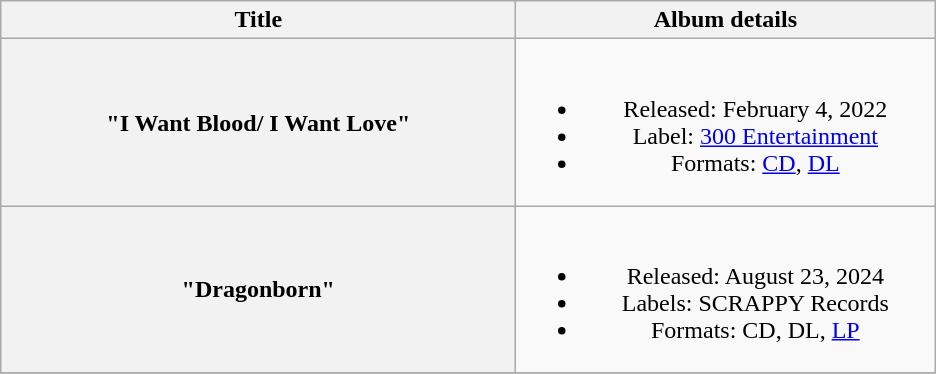<table class="wikitable plainrowheaders" style="text-align:center;">
<tr>
<th rowspan="1" scope="col" style="width:21em;">Title</th>
<th rowspan="1" scope="col" style="width:17em;">Album details</th>
</tr>
<tr>
<th scope="row">"I Want Blood/ I Want Love"</th>
<td><br><ul><li>Released: February 4, 2022</li><li>Label: <a href='#'>300 Entertainment</a></li><li>Formats: <a href='#'>CD</a>, <a href='#'>DL</a></li></ul></td>
</tr>
<tr>
<th scope="row">"Dragonborn"</th>
<td><br><ul><li>Released: August 23, 2024</li><li>Labels: SCRAPPY Records</li><li>Formats: CD, DL, <a href='#'>LP</a></li></ul></td>
</tr>
<tr>
</tr>
</table>
